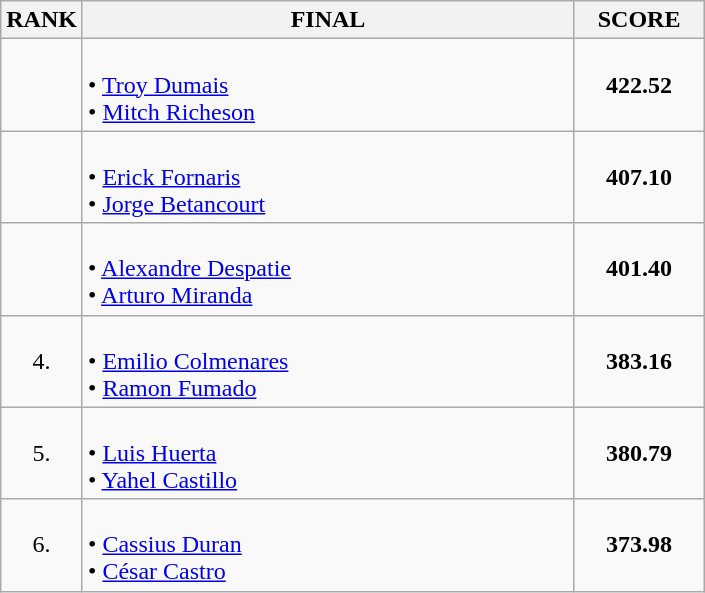<table class="wikitable">
<tr>
<th>RANK</th>
<th style="width: 20em">FINAL</th>
<th style="width: 5em">SCORE</th>
</tr>
<tr>
<td align="center"></td>
<td><strong></strong><br>• <a href='#'>Troy Dumais</a><br>• <a href='#'>Mitch Richeson</a></td>
<td align="center"><strong>422.52</strong></td>
</tr>
<tr>
<td align="center"></td>
<td><strong></strong><br>• <a href='#'>Erick Fornaris</a><br>• <a href='#'>Jorge Betancourt</a></td>
<td align="center"><strong>407.10</strong></td>
</tr>
<tr>
<td align="center"></td>
<td><strong></strong><br>• <a href='#'>Alexandre Despatie</a><br>• <a href='#'>Arturo Miranda</a></td>
<td align="center"><strong>401.40</strong></td>
</tr>
<tr>
<td align="center">4.</td>
<td><strong></strong><br>• <a href='#'>Emilio Colmenares</a><br>• <a href='#'>Ramon Fumado</a></td>
<td align="center"><strong>383.16</strong></td>
</tr>
<tr>
<td align="center">5.</td>
<td><strong></strong><br>• <a href='#'>Luis Huerta</a><br>• <a href='#'>Yahel Castillo</a></td>
<td align="center"><strong>380.79</strong></td>
</tr>
<tr>
<td align="center">6.</td>
<td><strong></strong><br>• <a href='#'>Cassius Duran</a><br>• <a href='#'>César Castro</a></td>
<td align="center"><strong>373.98</strong></td>
</tr>
</table>
